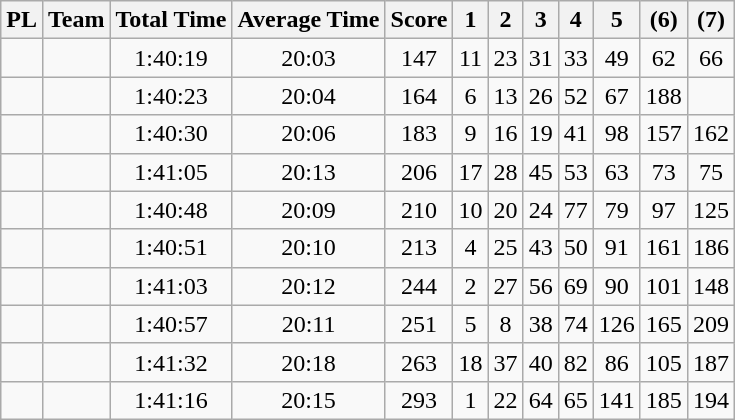<table class="wikitable sortable" style="text-align:center">
<tr>
<th>PL</th>
<th>Team</th>
<th>Total Time</th>
<th>Average Time</th>
<th>Score</th>
<th>1</th>
<th>2</th>
<th>3</th>
<th>4</th>
<th>5</th>
<th>(6)</th>
<th>(7)</th>
</tr>
<tr>
<td></td>
<td></td>
<td>1:40:19</td>
<td>20:03</td>
<td>147</td>
<td>11</td>
<td>23</td>
<td>31</td>
<td>33</td>
<td>49</td>
<td>62</td>
<td>66</td>
</tr>
<tr>
<td></td>
<td></td>
<td>1:40:23</td>
<td>20:04</td>
<td>164</td>
<td>6</td>
<td>13</td>
<td>26</td>
<td>52</td>
<td>67</td>
<td>188</td>
<td></td>
</tr>
<tr>
<td></td>
<td></td>
<td>1:40:30</td>
<td>20:06</td>
<td>183</td>
<td>9</td>
<td>16</td>
<td>19</td>
<td>41</td>
<td>98</td>
<td>157</td>
<td>162</td>
</tr>
<tr>
<td></td>
<td></td>
<td>1:41:05</td>
<td>20:13</td>
<td>206</td>
<td>17</td>
<td>28</td>
<td>45</td>
<td>53</td>
<td>63</td>
<td>73</td>
<td>75</td>
</tr>
<tr>
<td></td>
<td></td>
<td>1:40:48</td>
<td>20:09</td>
<td>210</td>
<td>10</td>
<td>20</td>
<td>24</td>
<td>77</td>
<td>79</td>
<td>97</td>
<td>125</td>
</tr>
<tr>
<td></td>
<td></td>
<td>1:40:51</td>
<td>20:10</td>
<td>213</td>
<td>4</td>
<td>25</td>
<td>43</td>
<td>50</td>
<td>91</td>
<td>161</td>
<td>186</td>
</tr>
<tr>
<td></td>
<td></td>
<td>1:41:03</td>
<td>20:12</td>
<td>244</td>
<td>2</td>
<td>27</td>
<td>56</td>
<td>69</td>
<td>90</td>
<td>101</td>
<td>148</td>
</tr>
<tr>
<td></td>
<td></td>
<td>1:40:57</td>
<td>20:11</td>
<td>251</td>
<td>5</td>
<td>8</td>
<td>38</td>
<td>74</td>
<td>126</td>
<td>165</td>
<td>209</td>
</tr>
<tr>
<td></td>
<td></td>
<td>1:41:32</td>
<td>20:18</td>
<td>263</td>
<td>18</td>
<td>37</td>
<td>40</td>
<td>82</td>
<td>86</td>
<td>105</td>
<td>187</td>
</tr>
<tr>
<td></td>
<td></td>
<td>1:41:16</td>
<td>20:15</td>
<td>293</td>
<td>1</td>
<td>22</td>
<td>64</td>
<td>65</td>
<td>141</td>
<td>185</td>
<td>194</td>
</tr>
</table>
